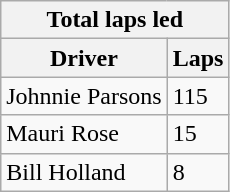<table class="wikitable">
<tr>
<th colspan=2>Total laps led</th>
</tr>
<tr>
<th>Driver</th>
<th>Laps</th>
</tr>
<tr>
<td>Johnnie Parsons</td>
<td>115</td>
</tr>
<tr>
<td>Mauri Rose</td>
<td>15</td>
</tr>
<tr>
<td>Bill Holland</td>
<td>8</td>
</tr>
</table>
